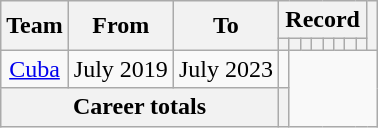<table class="wikitable" style="text-align: center">
<tr>
<th rowspan="2">Team</th>
<th rowspan="2">From</th>
<th rowspan="2">To</th>
<th colspan="8">Record</th>
<th rowspan="2"></th>
</tr>
<tr>
<th></th>
<th></th>
<th></th>
<th></th>
<th></th>
<th></th>
<th></th>
<th></th>
</tr>
<tr>
<td><a href='#'>Cuba</a></td>
<td>July 2019</td>
<td>July 2023<br></td>
<td></td>
</tr>
<tr>
<th colspan=3>Career totals<br></th>
<th></th>
</tr>
</table>
